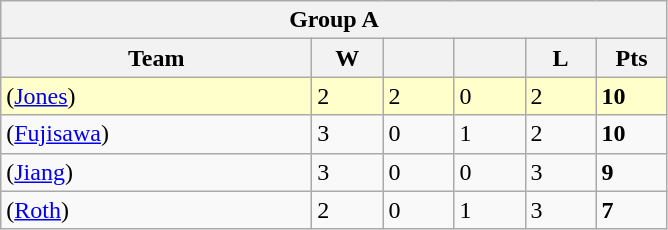<table class=wikitable>
<tr>
<th colspan=7>Group A</th>
</tr>
<tr>
<th width=200>Team</th>
<th width=40>W</th>
<th width=40></th>
<th width=40></th>
<th width=40>L</th>
<th width=40>Pts</th>
</tr>
<tr bgcolor=#ffffcc>
<td> (<a href='#'>Jones</a>)</td>
<td>2</td>
<td>2</td>
<td>0</td>
<td>2</td>
<td><strong>10</strong></td>
</tr>
<tr>
<td> (<a href='#'>Fujisawa</a>)</td>
<td>3</td>
<td>0</td>
<td>1</td>
<td>2</td>
<td><strong>10</strong></td>
</tr>
<tr>
<td> (<a href='#'>Jiang</a>)</td>
<td>3</td>
<td>0</td>
<td>0</td>
<td>3</td>
<td><strong>9</strong></td>
</tr>
<tr>
<td> (<a href='#'>Roth</a>)</td>
<td>2</td>
<td>0</td>
<td>1</td>
<td>3</td>
<td><strong>7</strong></td>
</tr>
</table>
